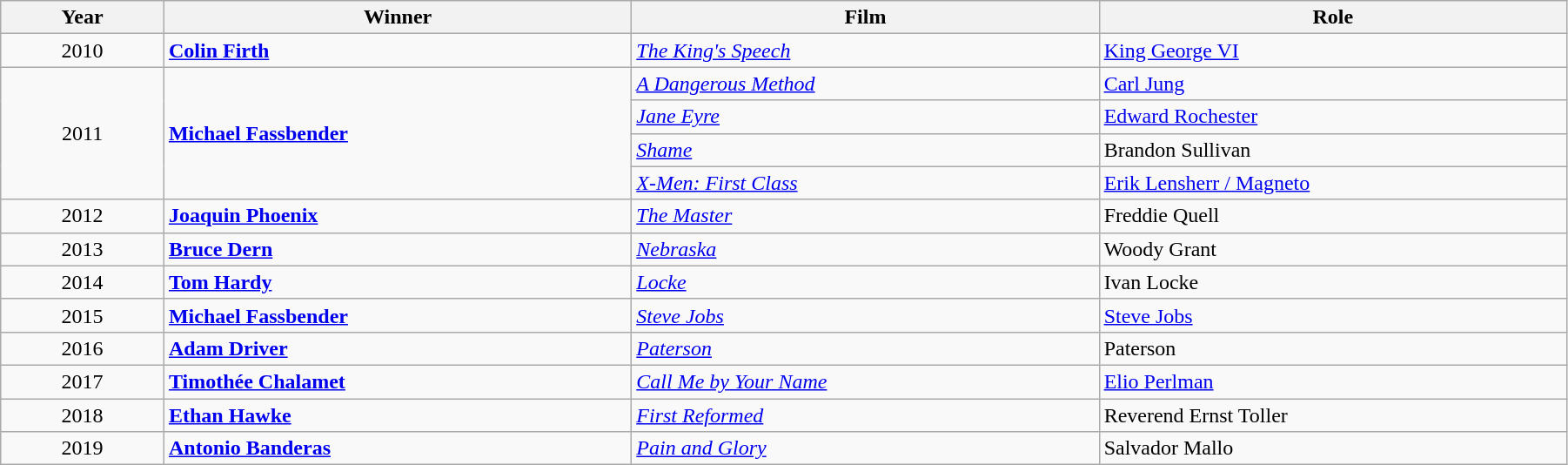<table class="wikitable" width="95%" cellpadding="5">
<tr>
<th width="100"><strong>Year</strong></th>
<th width="300"><strong>Winner</strong></th>
<th width="300"><strong>Film</strong></th>
<th width="300"><strong>Role</strong></th>
</tr>
<tr>
<td style="text-align:center;">2010</td>
<td><strong><a href='#'>Colin Firth</a></strong></td>
<td><em><a href='#'>The King's Speech</a></em></td>
<td><a href='#'>King George VI</a></td>
</tr>
<tr>
<td rowspan="4" style="text-align:center;">2011</td>
<td rowspan="4"><strong><a href='#'>Michael Fassbender</a></strong></td>
<td><em><a href='#'>A Dangerous Method</a></em></td>
<td><a href='#'>Carl Jung</a></td>
</tr>
<tr>
<td><em><a href='#'>Jane Eyre</a></em></td>
<td><a href='#'>Edward Rochester</a></td>
</tr>
<tr>
<td><em><a href='#'>Shame</a></em></td>
<td>Brandon Sullivan</td>
</tr>
<tr>
<td><em><a href='#'>X-Men: First Class</a></em></td>
<td><a href='#'>Erik Lensherr / Magneto</a></td>
</tr>
<tr>
<td style="text-align:center;">2012</td>
<td><strong><a href='#'>Joaquin Phoenix</a></strong></td>
<td><em><a href='#'>The Master</a></em></td>
<td>Freddie Quell</td>
</tr>
<tr>
<td style="text-align:center;">2013</td>
<td><strong><a href='#'>Bruce Dern</a></strong></td>
<td><em><a href='#'>Nebraska</a></em></td>
<td>Woody Grant</td>
</tr>
<tr>
<td style="text-align:center;">2014</td>
<td><strong><a href='#'>Tom Hardy</a></strong></td>
<td><em><a href='#'>Locke</a></em></td>
<td>Ivan Locke</td>
</tr>
<tr>
<td style="text-align:center;">2015</td>
<td><strong><a href='#'>Michael Fassbender</a></strong></td>
<td><em><a href='#'>Steve Jobs</a></em></td>
<td><a href='#'>Steve Jobs</a></td>
</tr>
<tr>
<td style="text-align:center;">2016</td>
<td><strong><a href='#'>Adam Driver</a></strong></td>
<td><em><a href='#'>Paterson</a></em></td>
<td>Paterson</td>
</tr>
<tr>
<td style="text-align:center;">2017</td>
<td><strong><a href='#'>Timothée Chalamet</a></strong></td>
<td><em><a href='#'>Call Me by Your Name</a></em></td>
<td><a href='#'>Elio Perlman</a></td>
</tr>
<tr>
<td style="text-align:center;">2018</td>
<td><strong><a href='#'>Ethan Hawke</a></strong></td>
<td><em><a href='#'>First Reformed</a></em></td>
<td>Reverend Ernst Toller</td>
</tr>
<tr>
<td style="text-align:center;">2019</td>
<td><strong><a href='#'>Antonio Banderas</a></strong></td>
<td><em><a href='#'>Pain and Glory</a></em></td>
<td>Salvador Mallo </td>
</tr>
</table>
